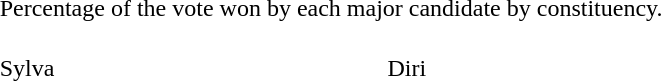<table align=right>
<tr>
<td colspan=2>Percentage of the vote won by each major candidate by constituency.</td>
</tr>
<tr>
<td><br>Sylva<br>  </td>
<td><br>Diri<br>  </td>
</tr>
</table>
